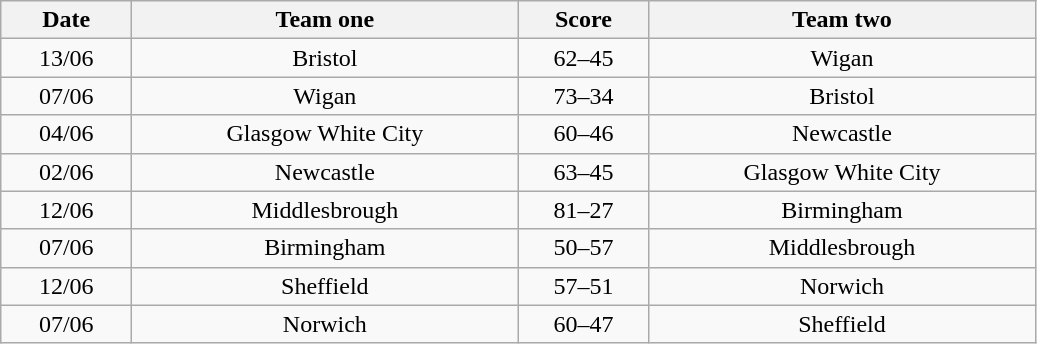<table class="wikitable" style="text-align: center">
<tr>
<th width=80>Date</th>
<th width=250>Team one</th>
<th width=80>Score</th>
<th width=250>Team two</th>
</tr>
<tr>
<td>13/06</td>
<td>Bristol</td>
<td>62–45</td>
<td>Wigan</td>
</tr>
<tr>
<td>07/06</td>
<td>Wigan</td>
<td>73–34</td>
<td>Bristol</td>
</tr>
<tr>
<td>04/06</td>
<td>Glasgow White City</td>
<td>60–46</td>
<td>Newcastle</td>
</tr>
<tr>
<td>02/06</td>
<td>Newcastle</td>
<td>63–45</td>
<td>Glasgow White City</td>
</tr>
<tr>
<td>12/06</td>
<td>Middlesbrough</td>
<td>81–27</td>
<td>Birmingham</td>
</tr>
<tr>
<td>07/06</td>
<td>Birmingham</td>
<td>50–57</td>
<td>Middlesbrough</td>
</tr>
<tr>
<td>12/06</td>
<td>Sheffield</td>
<td>57–51</td>
<td>Norwich</td>
</tr>
<tr>
<td>07/06</td>
<td>Norwich</td>
<td>60–47</td>
<td>Sheffield</td>
</tr>
</table>
